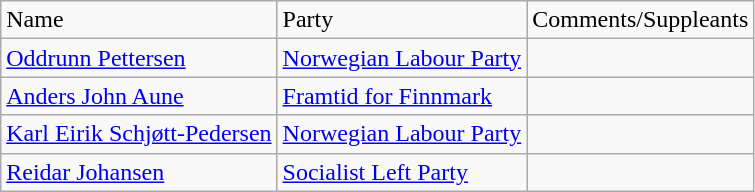<table class="wikitable">
<tr>
<td>Name</td>
<td>Party</td>
<td>Comments/Suppleants</td>
</tr>
<tr>
<td><a href='#'>Oddrunn Pettersen</a></td>
<td><a href='#'>Norwegian Labour Party</a></td>
<td></td>
</tr>
<tr>
<td><a href='#'>Anders John Aune</a></td>
<td><a href='#'>Framtid for Finnmark</a></td>
<td></td>
</tr>
<tr>
<td><a href='#'>Karl Eirik Schjøtt-Pedersen</a></td>
<td><a href='#'>Norwegian Labour Party</a></td>
<td></td>
</tr>
<tr>
<td><a href='#'>Reidar Johansen</a></td>
<td><a href='#'>Socialist Left Party</a></td>
<td></td>
</tr>
</table>
